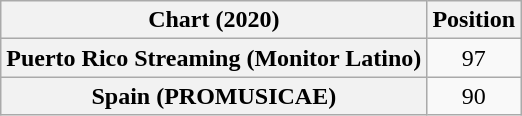<table class="wikitable plainrowheaders sortable" style="text-align:center">
<tr>
<th scope="col">Chart (2020)</th>
<th scope="col">Position</th>
</tr>
<tr>
<th scope="row">Puerto Rico Streaming (Monitor Latino)</th>
<td>97</td>
</tr>
<tr>
<th scope="row">Spain (PROMUSICAE)</th>
<td>90</td>
</tr>
</table>
